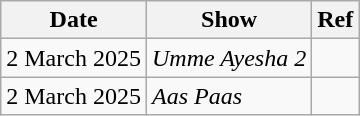<table class="wikitable">
<tr>
<th>Date</th>
<th>Show</th>
<th>Ref</th>
</tr>
<tr>
<td>2 March 2025</td>
<td><em>Umme Ayesha 2</em></td>
<td></td>
</tr>
<tr>
<td>2 March 2025</td>
<td><em>Aas Paas</em></td>
<td></td>
</tr>
</table>
